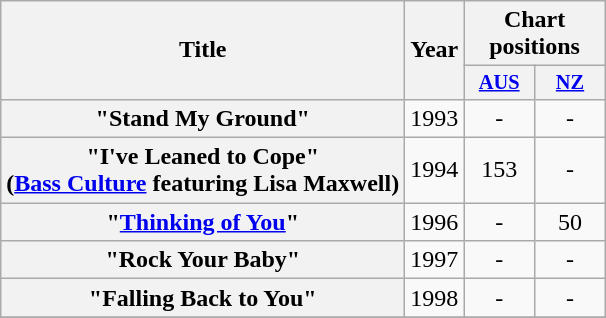<table class="wikitable plainrowheaders" style="text-align:center;">
<tr>
<th rowspan="2">Title</th>
<th rowspan="2">Year</th>
<th colspan="2">Chart positions</th>
</tr>
<tr>
<th scope="col" style="width:3em;font-size:85%;"><a href='#'>AUS</a><br></th>
<th scope="col" style="width:3em;font-size:85%;"><a href='#'>NZ</a><br></th>
</tr>
<tr>
<th scope="row">"Stand My Ground"</th>
<td>1993</td>
<td>-</td>
<td>-</td>
</tr>
<tr>
<th scope="row">"I've Leaned to Cope" <br>(<a href='#'>Bass Culture</a> featuring Lisa Maxwell)</th>
<td>1994</td>
<td>153</td>
<td>-</td>
</tr>
<tr>
<th scope="row">"<a href='#'>Thinking of You</a>"</th>
<td>1996</td>
<td>-</td>
<td>50</td>
</tr>
<tr>
<th scope="row">"Rock Your Baby"</th>
<td>1997</td>
<td>-</td>
<td>-</td>
</tr>
<tr>
<th scope="row">"Falling Back to You"</th>
<td>1998</td>
<td>-</td>
<td>-</td>
</tr>
<tr>
</tr>
</table>
